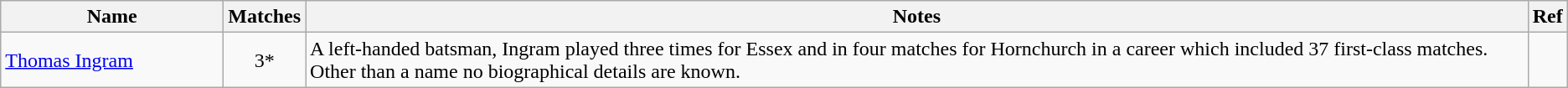<table class="wikitable">
<tr>
<th style="width:170px">Name</th>
<th>Matches</th>
<th>Notes</th>
<th>Ref</th>
</tr>
<tr>
<td><a href='#'>Thomas Ingram</a></td>
<td align=center>3*</td>
<td>A left-handed batsman, Ingram played three times for Essex and in four matches for Hornchurch in a career which included 37 first-class matches. Other than a name no biographical details are known.</td>
<td></td>
</tr>
</table>
